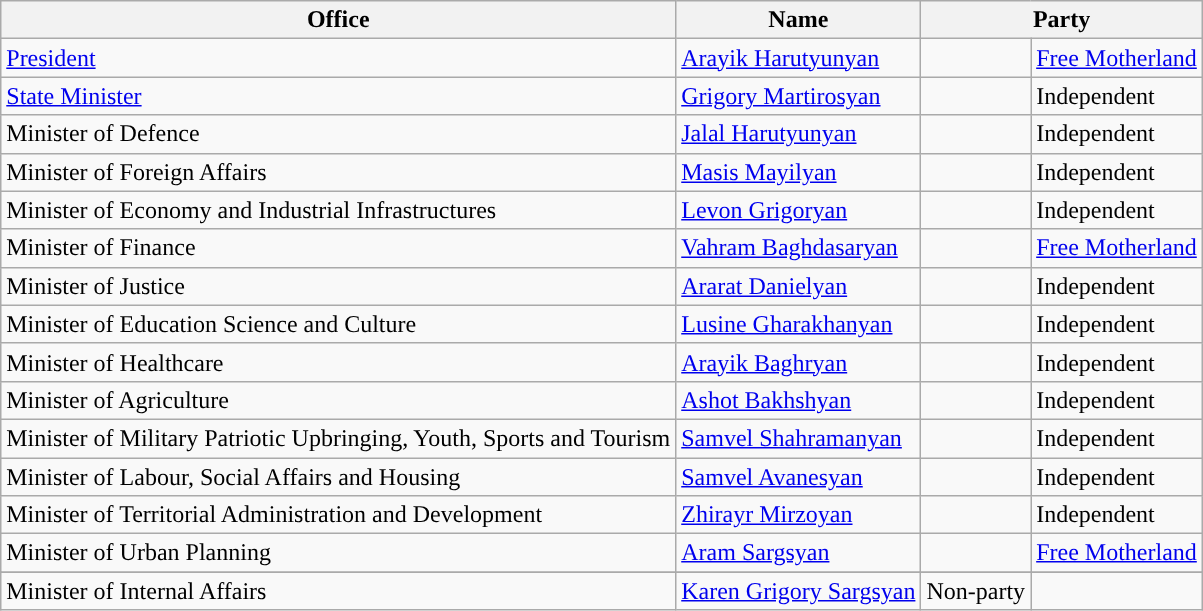<table class="wikitable">
<tr>
<th>Office</th>
<th>Name</th>
<th colspan="2">Party</th>
</tr>
<tr>
<td><a href='#'>President</a></td>
<td><a href='#'>Arayik Harutyunyan</a></td>
<td style="background-color: "></td>
<td><a href='#'>Free Motherland</a></td>
</tr>
<tr>
<td><a href='#'>State Minister</a></td>
<td><a href='#'>Grigory Martirosyan</a></td>
<td style="background-color: "></td>
<td>Independent</td>
</tr>
<tr>
<td>Minister of Defence</td>
<td><a href='#'>Jalal Harutyunyan</a></td>
<td style="background-color: "></td>
<td>Independent</td>
</tr>
<tr>
<td>Minister of Foreign Affairs</td>
<td><a href='#'>Masis Mayilyan</a></td>
<td style="background-color: "></td>
<td>Independent</td>
</tr>
<tr>
<td>Minister of Economy and Industrial Infrastructures</td>
<td><a href='#'>Levon Grigoryan</a></td>
<td style="background-color: "></td>
<td>Independent</td>
</tr>
<tr>
<td>Minister of Finance</td>
<td><a href='#'>Vahram Baghdasaryan</a></td>
<td style="background-color: "></td>
<td><a href='#'>Free Motherland</a></td>
</tr>
<tr>
<td>Minister of Justice</td>
<td><a href='#'>Ararat Danielyan</a></td>
<td style="background-color:"></td>
<td>Independent</td>
</tr>
<tr>
<td>Minister of Education Science and Culture</td>
<td><a href='#'>Lusine Gharakhanyan</a></td>
<td style="background-color:"></td>
<td>Independent</td>
</tr>
<tr>
<td>Minister of Healthcare</td>
<td><a href='#'>Arayik Baghryan</a></td>
<td style="background-color:"></td>
<td>Independent</td>
</tr>
<tr>
<td>Minister of Agriculture</td>
<td><a href='#'>Ashot Bakhshyan</a></td>
<td style="background-color: "></td>
<td>Independent</td>
</tr>
<tr>
<td>Minister of Military Patriotic Upbringing, Youth, Sports and Tourism</td>
<td><a href='#'>Samvel Shahramanyan</a></td>
<td style="background-color: "></td>
<td>Independent</td>
</tr>
<tr>
<td>Minister of Labour, Social Affairs and Housing</td>
<td><a href='#'>Samvel Avanesyan</a></td>
<td style="background-color: "></td>
<td>Independent</td>
</tr>
<tr>
<td>Minister of Territorial Administration and Development</td>
<td><a href='#'>Zhirayr Mirzoyan</a></td>
<td style="background-color: "></td>
<td>Independent</td>
</tr>
<tr>
<td>Minister of Urban Planning</td>
<td><a href='#'>Aram Sargsyan</a></td>
<td style="background-color: "></td>
<td><a href='#'>Free Motherland</a></td>
</tr>
<tr>
</tr>
<tr>
<td>Minister of Internal Affairs</td>
<td><a href='#'>Karen Grigory Sargsyan</a></td>
<td>Non-party</td>
<td></td>
</tr>
</table>
